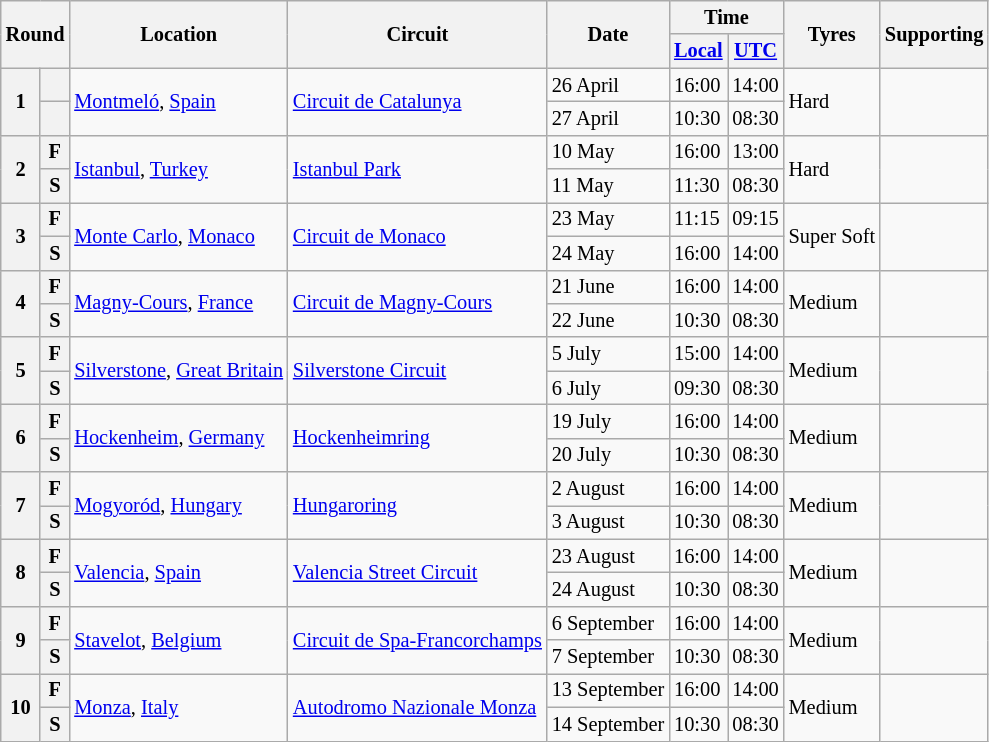<table class="wikitable" style="font-size: 85%;">
<tr>
<th colspan=2 rowspan=2>Round</th>
<th rowspan=2>Location</th>
<th rowspan=2>Circuit</th>
<th rowspan=2>Date</th>
<th colspan=2>Time</th>
<th rowspan=2>Tyres</th>
<th rowspan=2>Supporting</th>
</tr>
<tr>
<th><a href='#'>Local</a></th>
<th><a href='#'>UTC</a></th>
</tr>
<tr>
<th rowspan=2>1</th>
<th></th>
<td rowspan=2> <a href='#'>Montmeló</a>, <a href='#'>Spain</a></td>
<td rowspan=2><a href='#'>Circuit de Catalunya</a></td>
<td>26 April</td>
<td>16:00</td>
<td>14:00</td>
<td rowspan=2>Hard</td>
<td rowspan=2></td>
</tr>
<tr>
<th></th>
<td>27 April</td>
<td>10:30</td>
<td>08:30</td>
</tr>
<tr>
<th rowspan=2>2</th>
<th>F</th>
<td rowspan=2> <a href='#'>Istanbul</a>, <a href='#'>Turkey</a></td>
<td rowspan=2><a href='#'>Istanbul Park</a></td>
<td>10 May</td>
<td>16:00</td>
<td>13:00</td>
<td rowspan=2>Hard</td>
<td rowspan=2></td>
</tr>
<tr>
<th>S</th>
<td>11 May</td>
<td>11:30</td>
<td>08:30</td>
</tr>
<tr>
<th rowspan=2>3</th>
<th>F</th>
<td rowspan=2> <a href='#'>Monte Carlo</a>, <a href='#'>Monaco</a></td>
<td rowspan=2><a href='#'>Circuit de Monaco</a></td>
<td>23 May</td>
<td>11:15</td>
<td>09:15</td>
<td rowspan=2>Super Soft</td>
<td rowspan=2></td>
</tr>
<tr>
<th>S</th>
<td>24 May</td>
<td>16:00</td>
<td>14:00</td>
</tr>
<tr>
<th rowspan=2>4</th>
<th>F</th>
<td rowspan=2> <a href='#'>Magny-Cours</a>, <a href='#'>France</a></td>
<td rowspan=2><a href='#'>Circuit de Magny-Cours</a></td>
<td>21 June</td>
<td>16:00</td>
<td>14:00</td>
<td rowspan=2>Medium</td>
<td rowspan=2></td>
</tr>
<tr>
<th>S</th>
<td>22 June</td>
<td>10:30</td>
<td>08:30</td>
</tr>
<tr>
<th rowspan=2>5</th>
<th>F</th>
<td rowspan=2> <a href='#'>Silverstone</a>, <a href='#'>Great Britain</a></td>
<td rowspan=2><a href='#'>Silverstone Circuit</a></td>
<td>5 July</td>
<td>15:00</td>
<td>14:00</td>
<td rowspan=2>Medium</td>
<td rowspan=2></td>
</tr>
<tr>
<th>S</th>
<td>6 July</td>
<td>09:30</td>
<td>08:30</td>
</tr>
<tr>
<th rowspan=2>6</th>
<th>F</th>
<td rowspan=2> <a href='#'>Hockenheim</a>, <a href='#'>Germany</a></td>
<td rowspan=2><a href='#'>Hockenheimring</a></td>
<td>19 July</td>
<td>16:00</td>
<td>14:00</td>
<td rowspan=2>Medium</td>
<td rowspan=2></td>
</tr>
<tr>
<th>S</th>
<td>20 July</td>
<td>10:30</td>
<td>08:30</td>
</tr>
<tr>
<th rowspan=2>7</th>
<th>F</th>
<td rowspan=2> <a href='#'>Mogyoród</a>, <a href='#'>Hungary</a></td>
<td rowspan=2><a href='#'>Hungaroring</a></td>
<td>2 August</td>
<td>16:00</td>
<td>14:00</td>
<td rowspan=2>Medium</td>
<td rowspan=2></td>
</tr>
<tr>
<th>S</th>
<td>3 August</td>
<td>10:30</td>
<td>08:30</td>
</tr>
<tr>
<th rowspan=2>8</th>
<th>F</th>
<td rowspan=2> <a href='#'>Valencia</a>, <a href='#'>Spain</a></td>
<td rowspan=2><a href='#'>Valencia Street Circuit</a></td>
<td>23 August</td>
<td>16:00</td>
<td>14:00</td>
<td rowspan=2>Medium</td>
<td rowspan=2></td>
</tr>
<tr>
<th>S</th>
<td>24 August</td>
<td>10:30</td>
<td>08:30</td>
</tr>
<tr>
<th rowspan=2>9</th>
<th>F</th>
<td rowspan=2> <a href='#'>Stavelot</a>, <a href='#'>Belgium</a></td>
<td rowspan=2><a href='#'>Circuit de Spa-Francorchamps</a></td>
<td>6 September</td>
<td>16:00</td>
<td>14:00</td>
<td rowspan=2>Medium</td>
<td rowspan=2></td>
</tr>
<tr>
<th>S</th>
<td>7 September</td>
<td>10:30</td>
<td>08:30</td>
</tr>
<tr>
<th rowspan=2>10</th>
<th>F</th>
<td rowspan=2> <a href='#'>Monza</a>, <a href='#'>Italy</a></td>
<td rowspan=2><a href='#'>Autodromo Nazionale Monza</a></td>
<td>13 September</td>
<td>16:00</td>
<td>14:00</td>
<td rowspan=2>Medium</td>
<td rowspan=2></td>
</tr>
<tr>
<th>S</th>
<td>14 September</td>
<td>10:30</td>
<td>08:30</td>
</tr>
</table>
